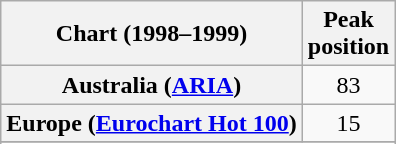<table class="wikitable sortable plainrowheaders" style="text-align:center">
<tr>
<th>Chart (1998–1999)</th>
<th>Peak<br>position</th>
</tr>
<tr>
<th scope="row">Australia (<a href='#'>ARIA</a>)</th>
<td>83</td>
</tr>
<tr>
<th scope="row">Europe (<a href='#'>Eurochart Hot 100</a>)</th>
<td>15</td>
</tr>
<tr>
</tr>
<tr>
</tr>
<tr>
</tr>
<tr>
</tr>
<tr>
</tr>
<tr>
</tr>
</table>
